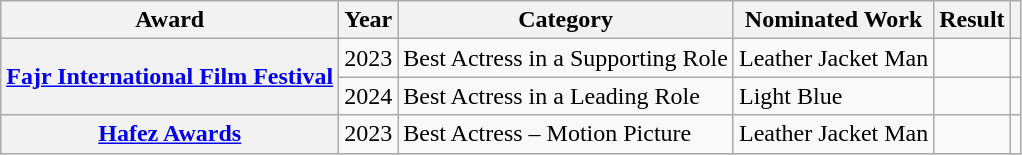<table class="wikitable sortable plainrowheaders">
<tr>
<th scope="col">Award</th>
<th scope="col">Year</th>
<th scope="col">Category</th>
<th scope="col">Nominated Work</th>
<th scope="col">Result</th>
<th scope="col" class="unsortable"></th>
</tr>
<tr>
<th rowspan="2" scope="row"><a href='#'>Fajr International Film Festival</a></th>
<td>2023</td>
<td>Best Actress in a Supporting Role</td>
<td>Leather Jacket Man</td>
<td></td>
<td></td>
</tr>
<tr>
<td>2024</td>
<td>Best Actress in a Leading Role</td>
<td>Light Blue</td>
<td></td>
<td></td>
</tr>
<tr>
<th scope="row"><a href='#'>Hafez Awards</a></th>
<td>2023</td>
<td>Best Actress – Motion Picture</td>
<td>Leather Jacket Man</td>
<td></td>
<td></td>
</tr>
</table>
